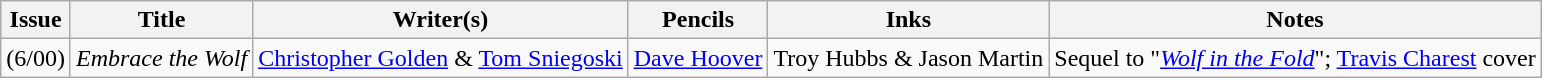<table class="wikitable">
<tr>
<th>Issue</th>
<th>Title</th>
<th>Writer(s)</th>
<th>Pencils</th>
<th>Inks</th>
<th>Notes</th>
</tr>
<tr>
<td>(6/00)</td>
<td><em>Embrace the Wolf</em></td>
<td><a href='#'>Christopher Golden</a> & <a href='#'>Tom Sniegoski</a></td>
<td><a href='#'>Dave Hoover</a></td>
<td>Troy Hubbs & Jason Martin</td>
<td>Sequel to "<em><a href='#'>Wolf in the Fold</a></em>"; <a href='#'>Travis Charest</a> cover</td>
</tr>
</table>
